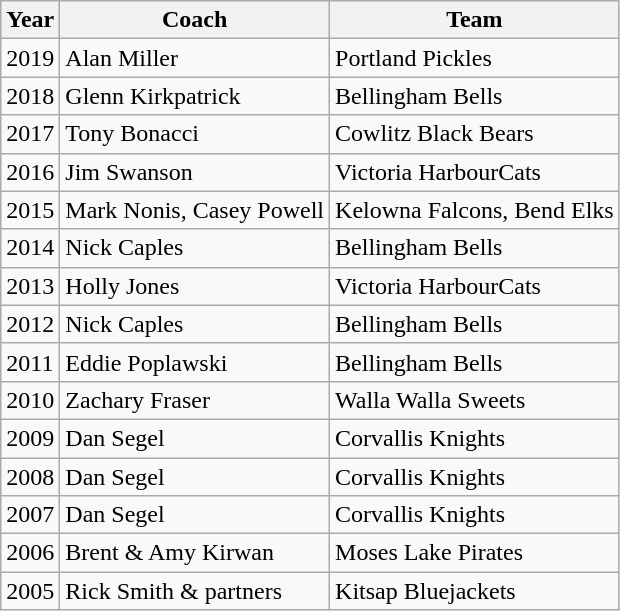<table class="wikitable">
<tr>
<th>Year</th>
<th>Coach</th>
<th>Team</th>
</tr>
<tr>
<td>2019</td>
<td>Alan Miller</td>
<td>Portland Pickles</td>
</tr>
<tr>
<td>2018</td>
<td>Glenn Kirkpatrick</td>
<td>Bellingham Bells</td>
</tr>
<tr>
<td>2017</td>
<td>Tony Bonacci</td>
<td>Cowlitz Black Bears</td>
</tr>
<tr>
<td>2016</td>
<td>Jim Swanson</td>
<td>Victoria HarbourCats</td>
</tr>
<tr>
<td>2015</td>
<td>Mark Nonis, Casey Powell</td>
<td>Kelowna Falcons, Bend Elks</td>
</tr>
<tr>
<td>2014</td>
<td>Nick Caples</td>
<td>Bellingham Bells</td>
</tr>
<tr>
<td>2013</td>
<td>Holly Jones</td>
<td>Victoria HarbourCats</td>
</tr>
<tr>
<td>2012</td>
<td>Nick Caples</td>
<td>Bellingham Bells</td>
</tr>
<tr>
<td>2011</td>
<td>Eddie Poplawski</td>
<td>Bellingham Bells</td>
</tr>
<tr>
<td>2010</td>
<td>Zachary Fraser</td>
<td>Walla Walla Sweets</td>
</tr>
<tr>
<td>2009</td>
<td>Dan Segel</td>
<td>Corvallis Knights</td>
</tr>
<tr>
<td>2008</td>
<td>Dan Segel</td>
<td>Corvallis Knights</td>
</tr>
<tr>
<td>2007</td>
<td>Dan Segel</td>
<td>Corvallis Knights</td>
</tr>
<tr>
<td>2006</td>
<td>Brent & Amy Kirwan</td>
<td>Moses Lake Pirates</td>
</tr>
<tr>
<td>2005</td>
<td>Rick Smith & partners</td>
<td>Kitsap Bluejackets</td>
</tr>
</table>
